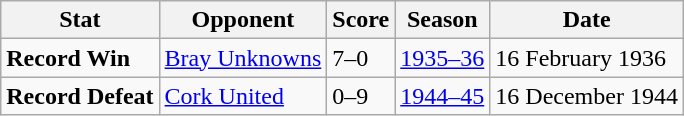<table class="wikitable">
<tr>
<th>Stat</th>
<th>Opponent</th>
<th>Score</th>
<th>Season</th>
<th>Date</th>
</tr>
<tr>
<td><strong>Record Win</strong></td>
<td><a href='#'>Bray Unknowns</a></td>
<td>7–0</td>
<td><a href='#'>1935–36</a></td>
<td>16 February 1936</td>
</tr>
<tr>
<td><strong>Record Defeat</strong></td>
<td><a href='#'>Cork United</a></td>
<td>0–9</td>
<td><a href='#'>1944–45</a></td>
<td>16 December 1944</td>
</tr>
</table>
